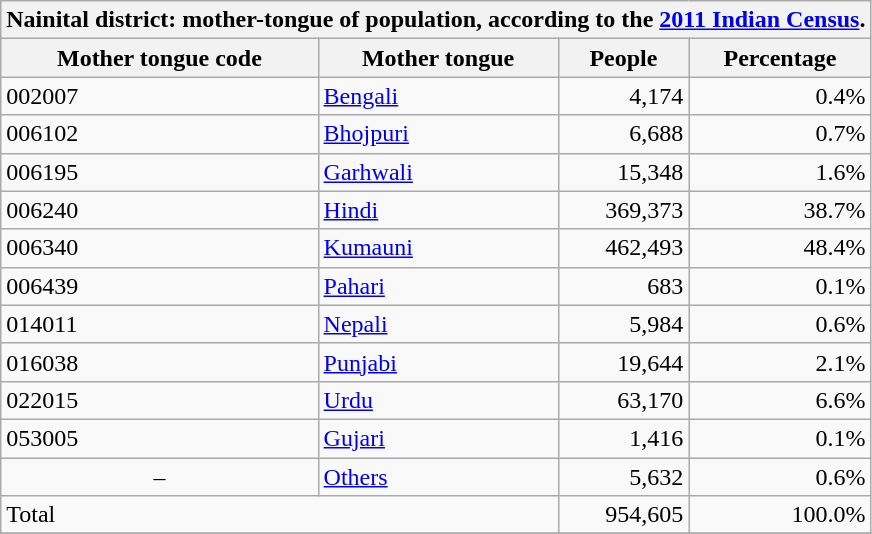<table class="wikitable sortable mw-collapsible mw-collapsed">
<tr valign=top>
<th colspan=4>Nainital district: mother-tongue of population, according to the <a href='#'>2011 Indian Census</a>.</th>
</tr>
<tr valign=top>
<th>Mother tongue code</th>
<th>Mother tongue</th>
<th>People</th>
<th>Percentage</th>
</tr>
<tr valign=top>
<td>002007</td>
<td><a href='#'>Bengali</a></td>
<td align=right>4,174</td>
<td align=right>0.4%</td>
</tr>
<tr valign=top>
<td>006102</td>
<td><a href='#'>Bhojpuri</a></td>
<td align=right>6,688</td>
<td align=right>0.7%</td>
</tr>
<tr valign=top>
<td>006195</td>
<td><a href='#'>Garhwali</a></td>
<td align=right>15,348</td>
<td align=right>1.6%</td>
</tr>
<tr valign=top>
<td>006240</td>
<td><a href='#'>Hindi</a></td>
<td align=right>369,373</td>
<td align=right>38.7%</td>
</tr>
<tr valign=top>
<td>006340</td>
<td><a href='#'>Kumauni</a></td>
<td align=right>462,493</td>
<td align=right>48.4%</td>
</tr>
<tr valign=top>
<td>006439</td>
<td><a href='#'>Pahari</a></td>
<td align=right>683</td>
<td align=right>0.1%</td>
</tr>
<tr valign=top>
<td>014011</td>
<td><a href='#'>Nepali</a></td>
<td align=right>5,984</td>
<td align=right>0.6%</td>
</tr>
<tr valign=top>
<td>016038</td>
<td><a href='#'>Punjabi</a></td>
<td align=right>19,644</td>
<td align=right>2.1%</td>
</tr>
<tr valign=top>
<td>022015</td>
<td><a href='#'>Urdu</a></td>
<td align=right>63,170</td>
<td align=right>6.6%</td>
</tr>
<tr valign=top>
<td>053005</td>
<td><a href='#'>Gujari</a></td>
<td align=right>1,416</td>
<td align=right>0.1%</td>
</tr>
<tr valign=top>
<td align=center>–</td>
<td><a href='#'>Others</a></td>
<td align=right>5,632</td>
<td align=right>0.6%</td>
</tr>
<tr valign=top class=sortbottom>
<td colspan=2>Total</td>
<td align=right>954,605</td>
<td align=right>100.0%</td>
</tr>
<tr>
</tr>
</table>
